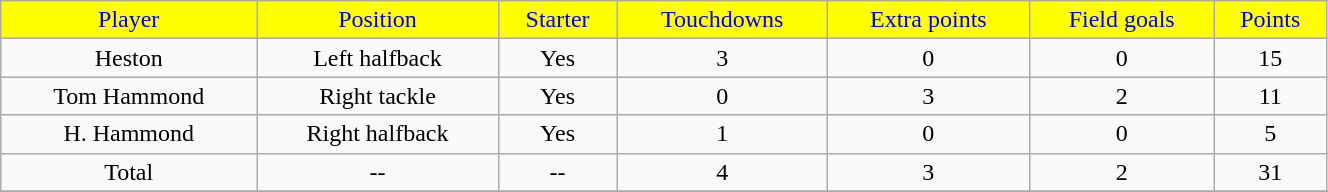<table class="wikitable" width="70%">
<tr align="center"  style="background:yellow;color:blue;">
<td>Player</td>
<td>Position</td>
<td>Starter</td>
<td>Touchdowns</td>
<td>Extra points</td>
<td>Field goals</td>
<td>Points</td>
</tr>
<tr align="center" bgcolor="">
<td>Heston</td>
<td>Left halfback</td>
<td>Yes</td>
<td>3</td>
<td>0</td>
<td>0</td>
<td>15</td>
</tr>
<tr align="center" bgcolor="">
<td>Tom Hammond</td>
<td>Right tackle</td>
<td>Yes</td>
<td>0</td>
<td>3</td>
<td>2</td>
<td>11</td>
</tr>
<tr align="center" bgcolor="">
<td>H. Hammond</td>
<td>Right halfback</td>
<td>Yes</td>
<td>1</td>
<td>0</td>
<td>0</td>
<td>5</td>
</tr>
<tr align="center" bgcolor="">
<td>Total</td>
<td>--</td>
<td>--</td>
<td>4</td>
<td>3</td>
<td>2</td>
<td>31</td>
</tr>
<tr align="center" bgcolor="">
</tr>
</table>
